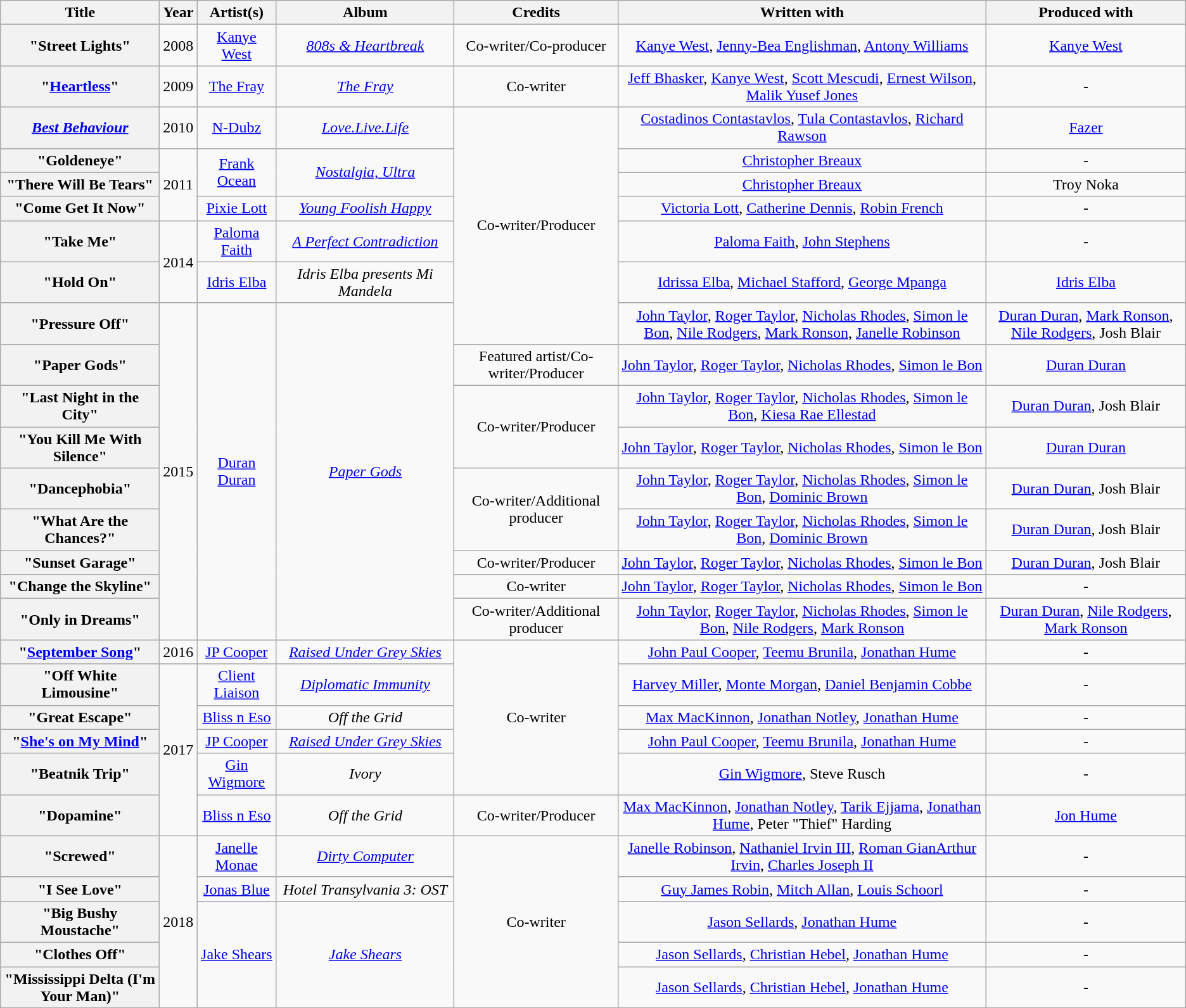<table class="wikitable plainrowheaders" style="text-align:center;">
<tr>
<th scope="col" style="width:160px;">Title</th>
<th scope="col">Year</th>
<th scope="col">Artist(s)</th>
<th scope="col" style="width:180px;">Album</th>
<th scope="col">Credits</th>
<th scope="col">Written with</th>
<th scope="col">Produced with</th>
</tr>
<tr>
<th scope="row">"Street Lights"</th>
<td>2008</td>
<td><a href='#'>Kanye West</a></td>
<td><em><a href='#'>808s & Heartbreak</a></em></td>
<td>Co-writer/Co-producer</td>
<td><a href='#'>Kanye West</a>, <a href='#'>Jenny-Bea Englishman</a>, <a href='#'>Antony Williams</a></td>
<td><a href='#'>Kanye West</a></td>
</tr>
<tr>
<th scope="row">"<a href='#'>Heartless</a>"</th>
<td>2009</td>
<td><a href='#'>The Fray</a></td>
<td><em><a href='#'>The Fray</a></em></td>
<td>Co-writer</td>
<td><a href='#'>Jeff Bhasker</a>, <a href='#'>Kanye West</a>, <a href='#'>Scott Mescudi</a>, <a href='#'>Ernest Wilson</a>, <a href='#'>Malik Yusef Jones</a></td>
<td>-</td>
</tr>
<tr>
<th scope="row"><em><a href='#'>Best Behaviour</a></em></th>
<td>2010</td>
<td><a href='#'>N-Dubz</a></td>
<td><em><a href='#'>Love.Live.Life</a></em></td>
<td rowspan="7">Co-writer/Producer</td>
<td><a href='#'>Costadinos Contastavlos</a>, <a href='#'>Tula Contastavlos</a>, <a href='#'>Richard Rawson</a></td>
<td><a href='#'>Fazer</a></td>
</tr>
<tr>
<th scope="row">"Goldeneye"</th>
<td rowspan="3">2011</td>
<td rowspan="2"><a href='#'>Frank Ocean</a></td>
<td rowspan="2"><em><a href='#'>Nostalgia, Ultra</a></em></td>
<td><a href='#'>Christopher Breaux</a></td>
<td>-</td>
</tr>
<tr>
<th scope="row">"There Will Be Tears"</th>
<td><a href='#'>Christopher Breaux</a></td>
<td>Troy Noka</td>
</tr>
<tr>
<th scope="row">"Come Get It Now"</th>
<td><a href='#'>Pixie Lott</a></td>
<td><em><a href='#'>Young Foolish Happy</a></em></td>
<td><a href='#'>Victoria Lott</a>, <a href='#'>Catherine Dennis</a>, <a href='#'>Robin French</a></td>
<td>-</td>
</tr>
<tr>
<th scope="row">"Take Me"</th>
<td rowspan="2">2014</td>
<td><a href='#'>Paloma Faith</a></td>
<td><em><a href='#'>A Perfect Contradiction</a></em></td>
<td><a href='#'>Paloma Faith</a>, <a href='#'>John Stephens</a></td>
<td>-</td>
</tr>
<tr>
<th scope="row">"Hold On"<br></th>
<td><a href='#'>Idris Elba</a></td>
<td><em>Idris Elba presents Mi Mandela</em></td>
<td><a href='#'>Idrissa Elba</a>, <a href='#'>Michael Stafford</a>, <a href='#'>George Mpanga</a></td>
<td><a href='#'>Idris Elba</a></td>
</tr>
<tr>
<th scope="row">"Pressure Off"<br></th>
<td rowspan="9">2015</td>
<td rowspan="9"><a href='#'>Duran Duran</a></td>
<td rowspan="9"><em><a href='#'>Paper Gods</a></em></td>
<td><a href='#'>John Taylor</a>, <a href='#'>Roger Taylor</a>, <a href='#'>Nicholas Rhodes</a>, <a href='#'>Simon le Bon</a>, <a href='#'>Nile Rodgers</a>, <a href='#'>Mark Ronson</a>, <a href='#'>Janelle Robinson</a></td>
<td><a href='#'>Duran Duran</a>, <a href='#'>Mark Ronson</a>, <a href='#'>Nile Rodgers</a>, Josh Blair</td>
</tr>
<tr>
<th scope="row">"Paper Gods"<br></th>
<td>Featured artist/Co-writer/Producer</td>
<td><a href='#'>John Taylor</a>, <a href='#'>Roger Taylor</a>, <a href='#'>Nicholas Rhodes</a>, <a href='#'>Simon le Bon</a></td>
<td><a href='#'>Duran Duran</a></td>
</tr>
<tr>
<th scope="row">"Last Night in the City"<br></th>
<td rowspan="2">Co-writer/Producer</td>
<td><a href='#'>John Taylor</a>, <a href='#'>Roger Taylor</a>, <a href='#'>Nicholas Rhodes</a>, <a href='#'>Simon le Bon</a>, <a href='#'>Kiesa Rae Ellestad</a></td>
<td><a href='#'>Duran Duran</a>, Josh Blair</td>
</tr>
<tr>
<th scope="row">"You Kill Me With Silence"</th>
<td><a href='#'>John Taylor</a>, <a href='#'>Roger Taylor</a>, <a href='#'>Nicholas Rhodes</a>, <a href='#'>Simon le Bon</a></td>
<td><a href='#'>Duran Duran</a></td>
</tr>
<tr>
<th scope="row">"Dancephobia"<br></th>
<td rowspan="2">Co-writer/Additional producer</td>
<td><a href='#'>John Taylor</a>, <a href='#'>Roger Taylor</a>, <a href='#'>Nicholas Rhodes</a>, <a href='#'>Simon le Bon</a>, <a href='#'>Dominic Brown</a></td>
<td><a href='#'>Duran Duran</a>, Josh Blair</td>
</tr>
<tr>
<th scope="row">"What Are the Chances?"<br></th>
<td><a href='#'>John Taylor</a>, <a href='#'>Roger Taylor</a>, <a href='#'>Nicholas Rhodes</a>, <a href='#'>Simon le Bon</a>, <a href='#'>Dominic Brown</a></td>
<td><a href='#'>Duran Duran</a>, Josh Blair</td>
</tr>
<tr>
<th scope="row">"Sunset Garage"<br></th>
<td>Co-writer/Producer</td>
<td><a href='#'>John Taylor</a>, <a href='#'>Roger Taylor</a>, <a href='#'>Nicholas Rhodes</a>, <a href='#'>Simon le Bon</a></td>
<td><a href='#'>Duran Duran</a>, Josh Blair</td>
</tr>
<tr>
<th scope="row">"Change the Skyline"<br></th>
<td>Co-writer</td>
<td><a href='#'>John Taylor</a>, <a href='#'>Roger Taylor</a>, <a href='#'>Nicholas Rhodes</a>, <a href='#'>Simon le Bon</a></td>
<td>-</td>
</tr>
<tr>
<th scope="row">"Only in Dreams"</th>
<td>Co-writer/Additional producer</td>
<td><a href='#'>John Taylor</a>, <a href='#'>Roger Taylor</a>, <a href='#'>Nicholas Rhodes</a>, <a href='#'>Simon le Bon</a>, <a href='#'>Nile Rodgers</a>, <a href='#'>Mark Ronson</a></td>
<td><a href='#'>Duran Duran</a>, <a href='#'>Nile Rodgers</a>, <a href='#'>Mark Ronson</a></td>
</tr>
<tr>
<th scope="row">"<a href='#'>September Song</a>"</th>
<td>2016</td>
<td><a href='#'>JP Cooper</a></td>
<td><em><a href='#'>Raised Under Grey Skies</a></em></td>
<td rowspan="5">Co-writer</td>
<td><a href='#'>John Paul Cooper</a>, <a href='#'>Teemu Brunila</a>, <a href='#'>Jonathan Hume</a></td>
<td>-</td>
</tr>
<tr>
<th scope="row">"Off White Limousine"</th>
<td rowspan="5">2017</td>
<td><a href='#'>Client Liaison</a></td>
<td><em><a href='#'>Diplomatic Immunity</a></em></td>
<td><a href='#'>Harvey Miller</a>, <a href='#'>Monte Morgan</a>, <a href='#'>Daniel Benjamin Cobbe</a></td>
<td>-</td>
</tr>
<tr>
<th scope="row">"Great Escape"</th>
<td><a href='#'>Bliss n Eso</a></td>
<td><em>Off the Grid</em></td>
<td><a href='#'>Max MacKinnon</a>, <a href='#'>Jonathan Notley</a>, <a href='#'>Jonathan Hume</a></td>
<td>-</td>
</tr>
<tr>
<th scope="row">"<a href='#'>She's on My Mind</a>"</th>
<td><a href='#'>JP Cooper</a></td>
<td><em><a href='#'>Raised Under Grey Skies</a></em></td>
<td><a href='#'>John Paul Cooper</a>, <a href='#'>Teemu Brunila</a>, <a href='#'>Jonathan Hume</a></td>
<td>-</td>
</tr>
<tr>
<th scope="row">"Beatnik Trip"</th>
<td><a href='#'>Gin Wigmore</a></td>
<td><em>Ivory</em></td>
<td><a href='#'>Gin Wigmore</a>, Steve Rusch</td>
<td>-</td>
</tr>
<tr>
<th scope="row">"Dopamine"<br></th>
<td><a href='#'>Bliss n Eso</a></td>
<td><em>Off the Grid</em></td>
<td>Co-writer/Producer</td>
<td><a href='#'>Max MacKinnon</a>, <a href='#'>Jonathan Notley</a>, <a href='#'>Tarik Ejjama</a>, <a href='#'>Jonathan Hume</a>, Peter "Thief" Harding</td>
<td><a href='#'>Jon Hume</a></td>
</tr>
<tr>
<th scope="row">"Screwed"<br></th>
<td rowspan="5">2018</td>
<td><a href='#'>Janelle Monae</a></td>
<td><em><a href='#'>Dirty Computer</a></em></td>
<td rowspan="5">Co-writer</td>
<td><a href='#'>Janelle Robinson</a>, <a href='#'>Nathaniel Irvin III</a>, <a href='#'>Roman GianArthur Irvin</a>, <a href='#'>Charles Joseph II</a></td>
<td>-</td>
</tr>
<tr>
<th scope="row">"I See Love"<br></th>
<td><a href='#'>Jonas Blue</a></td>
<td><em>Hotel Transylvania 3: OST</em></td>
<td><a href='#'>Guy James Robin</a>, <a href='#'>Mitch Allan</a>, <a href='#'>Louis Schoorl</a></td>
<td>-</td>
</tr>
<tr>
<th scope="row">"Big Bushy Moustache"</th>
<td rowspan="3"><a href='#'>Jake Shears</a></td>
<td rowspan="3"><em><a href='#'>Jake Shears</a></em></td>
<td><a href='#'>Jason Sellards</a>, <a href='#'>Jonathan Hume</a></td>
<td>-</td>
</tr>
<tr>
<th scope="row">"Clothes Off"</th>
<td><a href='#'>Jason Sellards</a>, <a href='#'>Christian Hebel</a>, <a href='#'>Jonathan Hume</a></td>
<td>-</td>
</tr>
<tr>
<th scope="row">"Mississippi Delta (I'm Your Man)"</th>
<td><a href='#'>Jason Sellards</a>, <a href='#'>Christian Hebel</a>, <a href='#'>Jonathan Hume</a></td>
<td>-</td>
</tr>
</table>
